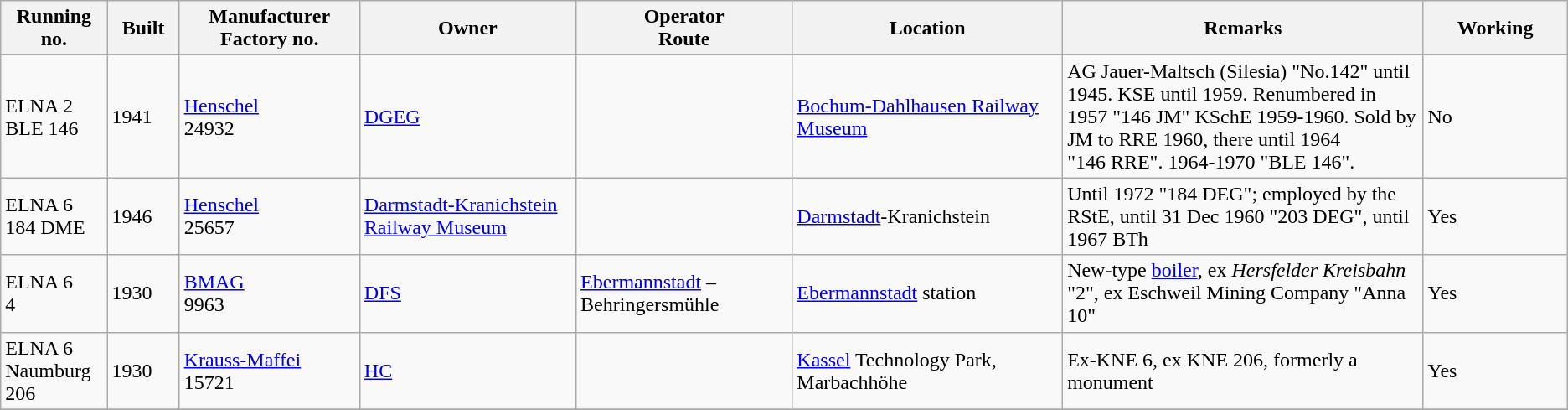<table class="wikitable" style="width="100%"; border:solid 1px #AAAAAA; background:#e3e3e3;">
<tr>
<th width="5%">Running<br>no.</th>
<th width="4%">Built</th>
<th width="10%">Manufacturer<br>Factory no.</th>
<th width="12%">Owner</th>
<th width="12%">Operator<br>Route</th>
<th width="15%">Location</th>
<th width="20%">Remarks</th>
<th width="8%">Working</th>
</tr>
<tr>
<td>ELNA 2<br>BLE 146</td>
<td>1941</td>
<td><a href='#'>Henschel</a><br>24932</td>
<td><a href='#'>DGEG</a></td>
<td></td>
<td><a href='#'>Bochum-Dahlhausen Railway Museum</a></td>
<td>AG Jauer-Maltsch (Silesia) "No.142" until 1945. KSE until 1959. Renumbered in 1957 "146 JM" KSchE 1959-1960. Sold by JM to RRE 1960, there until 1964 "146 RRE". 1964-1970 "BLE 146".</td>
<td>No</td>
</tr>
<tr>
<td>ELNA 6<br>184 DME</td>
<td>1946</td>
<td><a href='#'>Henschel</a><br>25657</td>
<td><a href='#'>Darmstadt-Kranichstein Railway Museum</a></td>
<td></td>
<td><a href='#'>Darmstadt</a>-Kranichstein</td>
<td>Until 1972 "184 DEG"; employed by the RStE, until 31 Dec 1960 "203 DEG", until 1967 BTh</td>
<td>Yes</td>
</tr>
<tr>
<td>ELNA 6<br>4</td>
<td>1930</td>
<td><a href='#'>BMAG</a><br>9963</td>
<td><a href='#'>DFS</a></td>
<td><a href='#'>Ebermannstadt</a> – Behringersmühle</td>
<td><a href='#'>Ebermannstadt</a> station</td>
<td>New-type <a href='#'>boiler</a>, ex <em>Hersfelder Kreisbahn</em> "2", ex Eschweil Mining Company "Anna 10"</td>
<td>Yes</td>
</tr>
<tr>
<td>ELNA 6<br>Naumburg 206</td>
<td>1930</td>
<td><a href='#'>Krauss-Maffei</a><br>15721</td>
<td><a href='#'>HC</a></td>
<td></td>
<td><a href='#'>Kassel</a> Technology Park, Marbachhöhe</td>
<td>Ex-KNE 6, ex KNE 206, formerly a monument</td>
<td>Yes</td>
</tr>
<tr>
</tr>
</table>
